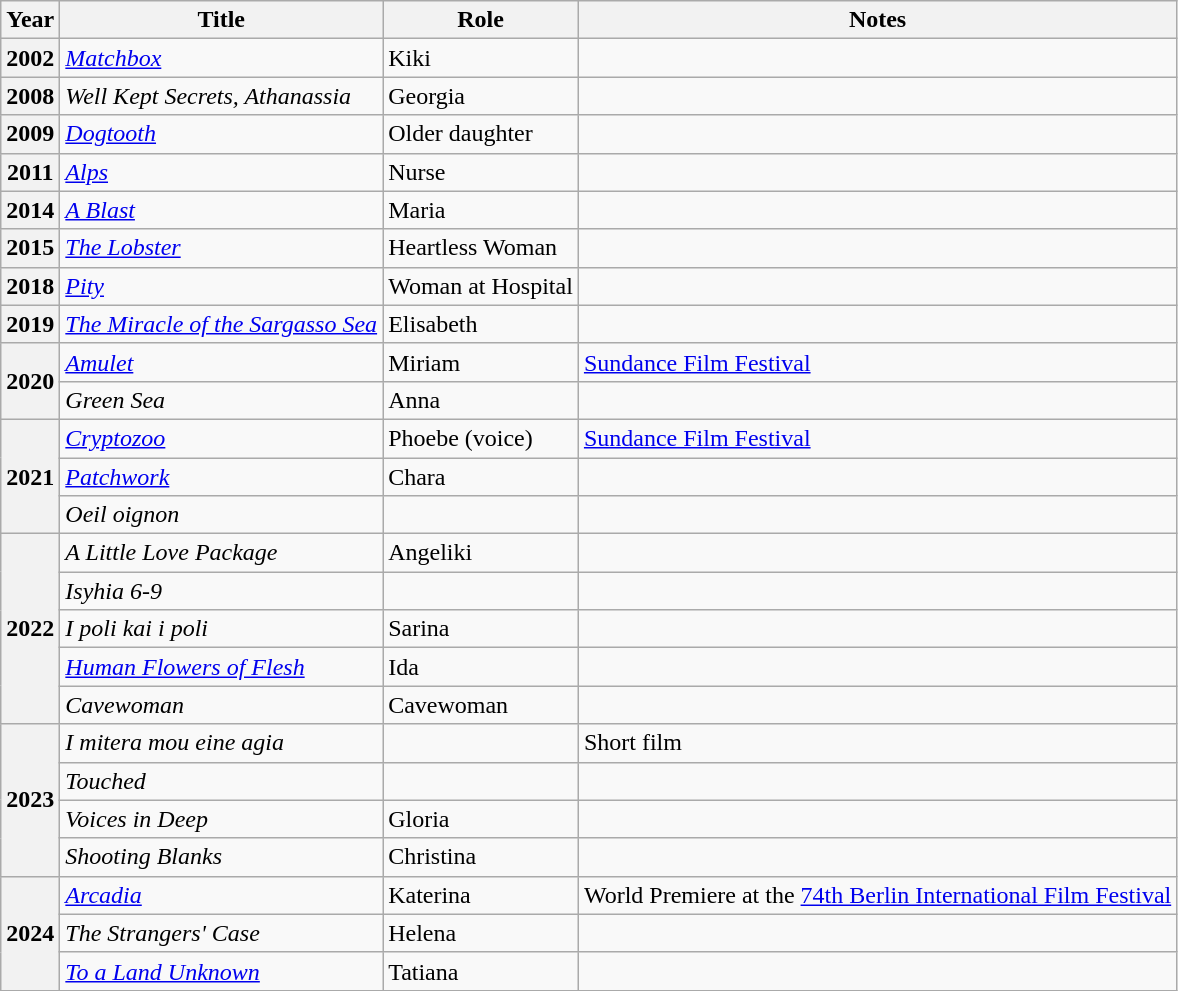<table class="wikitable sortable">
<tr>
<th scope="col">Year</th>
<th scope="col">Title</th>
<th scope="col">Role</th>
<th scope="col">Notes</th>
</tr>
<tr>
<th scope="row">2002</th>
<td><em><a href='#'>Matchbox</a></em></td>
<td>Kiki</td>
<td></td>
</tr>
<tr>
<th scope="row">2008</th>
<td><em>Well Kept Secrets, Athanassia</em></td>
<td>Georgia</td>
<td></td>
</tr>
<tr>
<th scope="row">2009</th>
<td><em><a href='#'>Dogtooth</a></em></td>
<td>Older daughter</td>
<td></td>
</tr>
<tr>
<th scope="row">2011</th>
<td><em><a href='#'>Alps</a></em></td>
<td>Nurse</td>
<td></td>
</tr>
<tr>
<th scope="row">2014</th>
<td><em><a href='#'>A Blast</a></em></td>
<td>Maria</td>
<td></td>
</tr>
<tr>
<th scope="row">2015</th>
<td><em><a href='#'>The Lobster</a></em></td>
<td>Heartless Woman</td>
<td></td>
</tr>
<tr>
<th scope="row">2018</th>
<td><em><a href='#'>Pity</a></em></td>
<td>Woman at Hospital</td>
<td></td>
</tr>
<tr>
<th scope="row">2019</th>
<td><em><a href='#'>The Miracle of the Sargasso Sea</a></em></td>
<td>Elisabeth</td>
<td></td>
</tr>
<tr>
<th scope="row" rowspan="2">2020</th>
<td><em><a href='#'>Amulet</a></em></td>
<td>Miriam</td>
<td><a href='#'>Sundance Film Festival</a></td>
</tr>
<tr>
<td><em>Green Sea</em></td>
<td>Anna</td>
<td></td>
</tr>
<tr>
<th scope="row" rowspan="3">2021</th>
<td><em><a href='#'>Cryptozoo</a></em></td>
<td>Phoebe (voice)</td>
<td><a href='#'>Sundance Film Festival</a></td>
</tr>
<tr>
<td><em><a href='#'>Patchwork</a></em></td>
<td>Chara</td>
<td></td>
</tr>
<tr>
<td><em>Oeil oignon</em></td>
<td></td>
<td></td>
</tr>
<tr>
<th scope="row" rowspan="5">2022</th>
<td><em>A Little Love Package</em></td>
<td>Angeliki</td>
<td></td>
</tr>
<tr>
<td><em>Isyhia 6-9</em></td>
<td></td>
<td></td>
</tr>
<tr>
<td><em>I poli kai i poli</em></td>
<td>Sarina</td>
<td></td>
</tr>
<tr>
<td><em><a href='#'>Human Flowers of Flesh</a></em></td>
<td>Ida</td>
<td></td>
</tr>
<tr>
<td><em>Cavewoman</em></td>
<td>Cavewoman</td>
<td></td>
</tr>
<tr>
<th scope="row" rowspan="4">2023</th>
<td><em>I mitera mou eine agia</em></td>
<td></td>
<td>Short film</td>
</tr>
<tr>
<td><em>Touched</em></td>
<td></td>
<td></td>
</tr>
<tr>
<td><em>Voices in Deep</em></td>
<td>Gloria</td>
<td></td>
</tr>
<tr>
<td><em>Shooting Blanks</em></td>
<td>Christina</td>
<td></td>
</tr>
<tr>
<th scope="row" rowspan="3">2024</th>
<td><em><a href='#'>Arcadia</a></em></td>
<td>Katerina</td>
<td>World Premiere at the <a href='#'>74th Berlin International Film Festival</a></td>
</tr>
<tr>
<td><em>The Strangers' Case</em></td>
<td>Helena</td>
<td></td>
</tr>
<tr>
<td><em><a href='#'>To a Land Unknown</a></em></td>
<td>Tatiana</td>
<td></td>
</tr>
</table>
